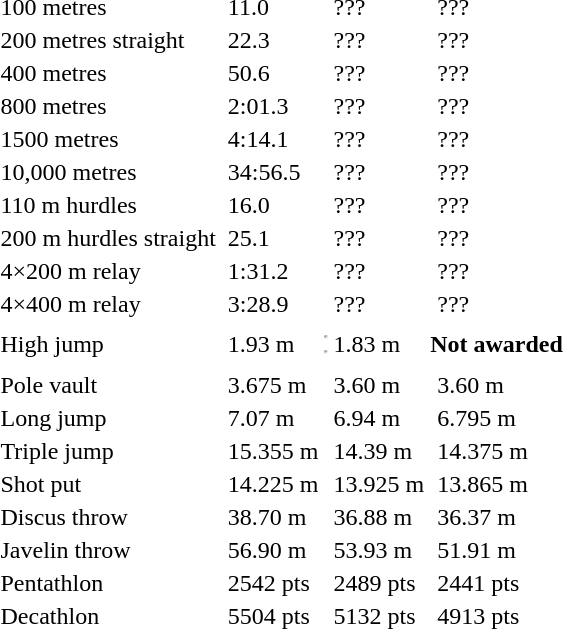<table>
<tr>
<td>100 metres</td>
<td></td>
<td>11.0</td>
<td></td>
<td>???</td>
<td></td>
<td>???</td>
</tr>
<tr>
<td>200 metres straight</td>
<td></td>
<td>22.3</td>
<td></td>
<td>???</td>
<td></td>
<td>???</td>
</tr>
<tr>
<td>400 metres</td>
<td></td>
<td>50.6</td>
<td></td>
<td>???</td>
<td></td>
<td>???</td>
</tr>
<tr>
<td>800 metres</td>
<td></td>
<td>2:01.3</td>
<td></td>
<td>???</td>
<td></td>
<td>???</td>
</tr>
<tr>
<td>1500 metres</td>
<td></td>
<td>4:14.1</td>
<td></td>
<td>???</td>
<td></td>
<td>???</td>
</tr>
<tr>
<td>10,000 metres</td>
<td></td>
<td>34:56.5</td>
<td></td>
<td>???</td>
<td></td>
<td>???</td>
</tr>
<tr>
<td>110 m hurdles</td>
<td></td>
<td>16.0</td>
<td></td>
<td>???</td>
<td></td>
<td>???</td>
</tr>
<tr>
<td>200 m hurdles straight</td>
<td></td>
<td>25.1</td>
<td></td>
<td>???</td>
<td></td>
<td>???</td>
</tr>
<tr>
<td>4×200 m relay</td>
<td></td>
<td>1:31.2</td>
<td></td>
<td>???</td>
<td></td>
<td>???</td>
</tr>
<tr>
<td>4×400 m relay</td>
<td></td>
<td>3:28.9</td>
<td></td>
<td>???</td>
<td></td>
<td>???</td>
</tr>
<tr>
<td>High jump</td>
<td></td>
<td>1.93 m</td>
<td><hr><hr></td>
<td>1.83 m</td>
<th colspan=2>Not awarded</th>
</tr>
<tr>
<td>Pole vault</td>
<td></td>
<td>3.675 m</td>
<td></td>
<td>3.60 m</td>
<td></td>
<td>3.60 m</td>
</tr>
<tr>
<td>Long jump</td>
<td></td>
<td>7.07 m</td>
<td></td>
<td>6.94 m</td>
<td></td>
<td>6.795 m</td>
</tr>
<tr>
<td>Triple jump</td>
<td></td>
<td>15.355 m</td>
<td></td>
<td>14.39 m</td>
<td></td>
<td>14.375 m</td>
</tr>
<tr>
<td>Shot put</td>
<td></td>
<td>14.225 m</td>
<td></td>
<td>13.925 m</td>
<td></td>
<td>13.865 m</td>
</tr>
<tr>
<td>Discus throw</td>
<td></td>
<td>38.70 m</td>
<td></td>
<td>36.88 m</td>
<td></td>
<td>36.37 m</td>
</tr>
<tr>
<td>Javelin throw</td>
<td></td>
<td>56.90 m</td>
<td></td>
<td>53.93 m</td>
<td></td>
<td>51.91 m</td>
</tr>
<tr>
<td>Pentathlon</td>
<td></td>
<td>2542 pts</td>
<td></td>
<td>2489 pts</td>
<td></td>
<td>2441 pts</td>
</tr>
<tr>
<td>Decathlon</td>
<td></td>
<td>5504 pts</td>
<td></td>
<td>5132 pts</td>
<td></td>
<td>4913 pts</td>
</tr>
</table>
